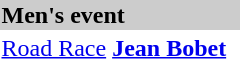<table>
<tr bgcolor="#cccccc">
<td colspan=7><strong>Men's event</strong></td>
</tr>
<tr>
<td><a href='#'>Road Race</a><br></td>
<td><strong><a href='#'>Jean Bobet</a></strong><br><small></small></td>
<td></td>
<td></td>
</tr>
</table>
